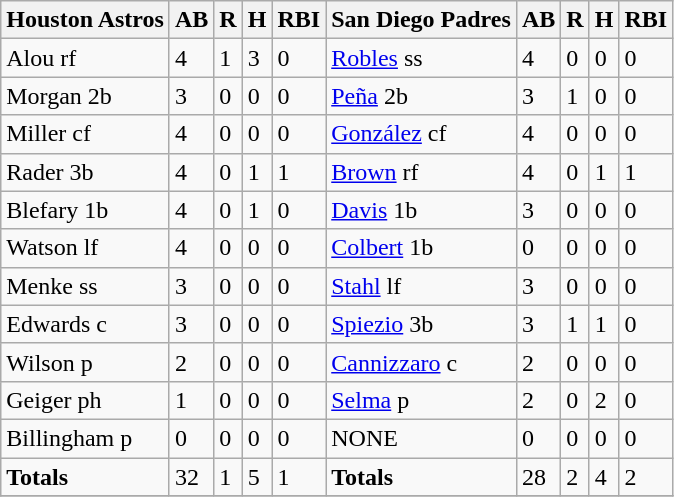<table class="wikitable sortable">
<tr>
<th><strong>Houston Astros</strong></th>
<th>AB</th>
<th>R</th>
<th>H</th>
<th>RBI</th>
<th><strong>San Diego Padres</strong></th>
<th>AB</th>
<th>R</th>
<th>H</th>
<th>RBI</th>
</tr>
<tr>
<td>Alou rf</td>
<td>4</td>
<td>1</td>
<td>3</td>
<td>0</td>
<td><a href='#'>Robles</a> ss</td>
<td>4</td>
<td>0</td>
<td>0</td>
<td>0</td>
</tr>
<tr>
<td>Morgan 2b</td>
<td>3</td>
<td>0</td>
<td>0</td>
<td>0</td>
<td><a href='#'>Peña</a> 2b</td>
<td>3</td>
<td>1</td>
<td>0</td>
<td>0</td>
</tr>
<tr>
<td>Miller cf</td>
<td>4</td>
<td>0</td>
<td>0</td>
<td>0</td>
<td><a href='#'>González</a> cf</td>
<td>4</td>
<td>0</td>
<td>0</td>
<td>0</td>
</tr>
<tr>
<td>Rader 3b</td>
<td>4</td>
<td>0</td>
<td>1</td>
<td>1</td>
<td><a href='#'>Brown</a> rf</td>
<td>4</td>
<td>0</td>
<td>1</td>
<td>1</td>
</tr>
<tr>
<td>Blefary 1b</td>
<td>4</td>
<td>0</td>
<td>1</td>
<td>0</td>
<td><a href='#'>Davis</a> 1b</td>
<td>3</td>
<td>0</td>
<td>0</td>
<td>0</td>
</tr>
<tr>
<td>Watson lf</td>
<td>4</td>
<td>0</td>
<td>0</td>
<td>0</td>
<td><a href='#'>Colbert</a> 1b</td>
<td>0</td>
<td>0</td>
<td>0</td>
<td>0</td>
</tr>
<tr>
<td>Menke ss</td>
<td>3</td>
<td>0</td>
<td>0</td>
<td>0</td>
<td><a href='#'>Stahl</a> lf</td>
<td>3</td>
<td>0</td>
<td>0</td>
<td>0</td>
</tr>
<tr>
<td>Edwards c</td>
<td>3</td>
<td>0</td>
<td>0</td>
<td>0</td>
<td><a href='#'>Spiezio</a> 3b</td>
<td>3</td>
<td>1</td>
<td>1</td>
<td>0</td>
</tr>
<tr>
<td>Wilson p</td>
<td>2</td>
<td>0</td>
<td>0</td>
<td>0</td>
<td><a href='#'>Cannizzaro</a> c</td>
<td>2</td>
<td>0</td>
<td>0</td>
<td>0</td>
</tr>
<tr>
<td>Geiger ph</td>
<td>1</td>
<td>0</td>
<td>0</td>
<td>0</td>
<td><a href='#'>Selma</a> p</td>
<td>2</td>
<td>0</td>
<td>2</td>
<td>0</td>
</tr>
<tr>
<td>Billingham p</td>
<td>0</td>
<td>0</td>
<td>0</td>
<td>0</td>
<td>NONE</td>
<td>0</td>
<td>0</td>
<td>0</td>
<td>0</td>
</tr>
<tr>
<td><strong>Totals</strong></td>
<td>32</td>
<td>1</td>
<td>5</td>
<td>1</td>
<td><strong>Totals</strong></td>
<td>28</td>
<td>2</td>
<td>4</td>
<td>2</td>
</tr>
<tr>
</tr>
</table>
